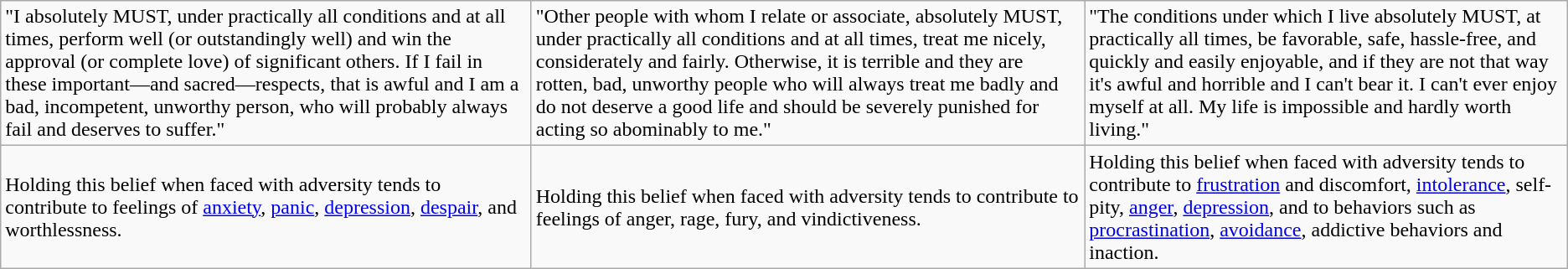<table class="wikitable">
<tr>
<td>"I absolutely MUST, under practically all conditions and at all times, perform well (or outstandingly well) and win the approval (or complete love) of significant others. If I fail in these important—and sacred—respects, that is awful and I am a bad, incompetent, unworthy person, who will probably always fail and deserves to suffer."</td>
<td>"Other people with whom I relate or associate, absolutely MUST, under practically all conditions and at all times, treat me nicely, considerately and fairly. Otherwise, it is terrible and they are rotten, bad, unworthy people who will always treat me badly and do not deserve a good life and should be severely punished for acting so abominably to me."</td>
<td>"The conditions under which I live absolutely MUST, at practically all times, be favorable, safe, hassle-free, and quickly and easily enjoyable, and if they are not that way it's awful and horrible and I can't bear it. I can't ever enjoy myself at all. My life is impossible and hardly worth living."</td>
</tr>
<tr>
<td>Holding this belief when faced with adversity tends to contribute to feelings of <a href='#'>anxiety</a>, <a href='#'>panic</a>, <a href='#'>depression</a>, <a href='#'>despair</a>, and worthlessness.</td>
<td>Holding this belief when faced with adversity tends to contribute to feelings of anger, rage, fury, and vindictiveness.</td>
<td>Holding this belief when faced with adversity tends to contribute to <a href='#'>frustration</a> and discomfort, <a href='#'>intolerance</a>, self-pity, <a href='#'>anger</a>, <a href='#'>depression</a>, and to behaviors such as <a href='#'>procrastination</a>, <a href='#'>avoidance</a>, addictive behaviors and inaction.</td>
</tr>
</table>
